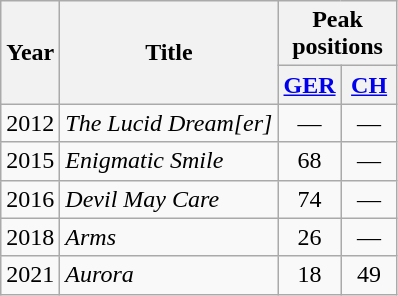<table class="wikitable">
<tr>
<th rowspan="2">Year</th>
<th rowspan="2">Title</th>
<th colspan="2">Peak positions</th>
</tr>
<tr>
<th style="width:30px;"><a href='#'>GER</a></th>
<th style="width:30px;"><a href='#'>CH</a></th>
</tr>
<tr>
<td>2012</td>
<td><em>The Lucid Dream[er]</em></td>
<td style="text-align:center;">—</td>
<td style="text-align:center;">—</td>
</tr>
<tr>
<td>2015</td>
<td><em>Enigmatic Smile</em></td>
<td style="text-align:center;">68</td>
<td style="text-align:center;">—</td>
</tr>
<tr>
<td>2016</td>
<td><em>Devil May Care</em></td>
<td style="text-align:center;">74</td>
<td style="text-align:center;">—</td>
</tr>
<tr>
<td>2018</td>
<td><em>Arms</em></td>
<td style="text-align:center;">26</td>
<td style="text-align:center;">—</td>
</tr>
<tr>
<td>2021</td>
<td><em>Aurora</em></td>
<td style="text-align:center;">18</td>
<td style="text-align:center;">49</td>
</tr>
</table>
